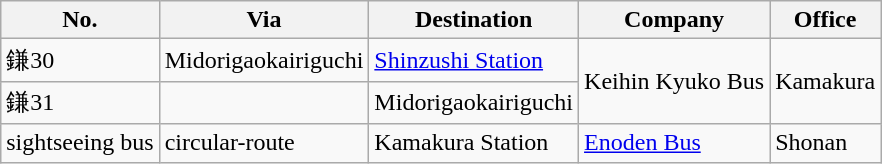<table class="wikitable">
<tr>
<th>No.</th>
<th>Via</th>
<th>Destination</th>
<th>Company</th>
<th>Office</th>
</tr>
<tr>
<td>鎌30</td>
<td>Midorigaokairiguchi</td>
<td><a href='#'>Shinzushi Station</a></td>
<td rowspan="2">Keihin Kyuko Bus</td>
<td rowspan="2">Kamakura</td>
</tr>
<tr>
<td>鎌31</td>
<td></td>
<td>Midorigaokairiguchi</td>
</tr>
<tr>
<td>sightseeing bus</td>
<td>circular-route</td>
<td>Kamakura Station</td>
<td rowspan="2"><a href='#'>Enoden Bus</a></td>
<td rowspan="2">Shonan</td>
</tr>
</table>
